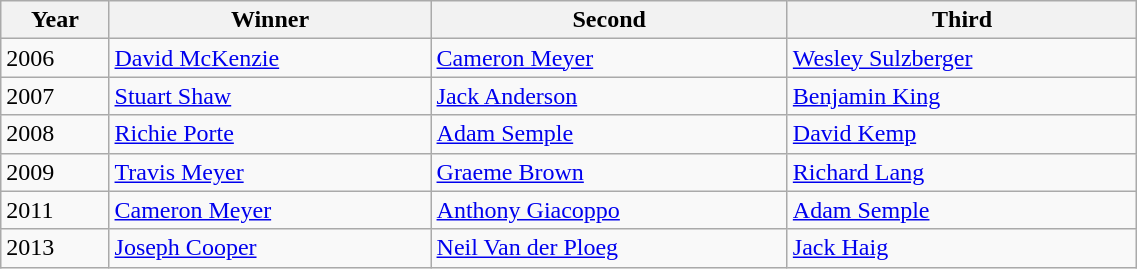<table class="wikitable" style="font-size:100%" width=60%>
<tr>
<th>Year</th>
<th>Winner</th>
<th>Second</th>
<th>Third</th>
</tr>
<tr>
<td>2006</td>
<td> <a href='#'>David McKenzie</a></td>
<td> <a href='#'>Cameron Meyer</a></td>
<td> <a href='#'>Wesley Sulzberger</a></td>
</tr>
<tr>
<td>2007</td>
<td> <a href='#'>Stuart Shaw</a></td>
<td> <a href='#'>Jack Anderson</a></td>
<td> <a href='#'>Benjamin King</a></td>
</tr>
<tr>
<td>2008</td>
<td> <a href='#'>Richie Porte</a></td>
<td> <a href='#'>Adam Semple</a></td>
<td> <a href='#'>David Kemp</a></td>
</tr>
<tr>
<td>2009</td>
<td> <a href='#'>Travis Meyer</a></td>
<td> <a href='#'>Graeme Brown</a></td>
<td> <a href='#'>Richard Lang</a></td>
</tr>
<tr>
<td>2011</td>
<td> <a href='#'>Cameron Meyer</a></td>
<td> <a href='#'>Anthony Giacoppo</a></td>
<td> <a href='#'>Adam Semple</a></td>
</tr>
<tr>
<td>2013</td>
<td> <a href='#'>Joseph Cooper</a></td>
<td> <a href='#'>Neil Van der Ploeg</a></td>
<td> <a href='#'>Jack Haig</a></td>
</tr>
</table>
